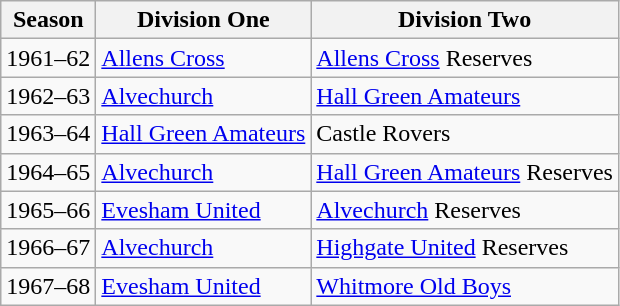<table class="wikitable" style="text-align: left">
<tr>
<th>Season</th>
<th>Division One</th>
<th>Division Two</th>
</tr>
<tr>
<td>1961–62</td>
<td><a href='#'>Allens Cross</a></td>
<td><a href='#'>Allens Cross</a> Reserves</td>
</tr>
<tr>
<td>1962–63</td>
<td><a href='#'>Alvechurch</a></td>
<td><a href='#'>Hall Green Amateurs</a></td>
</tr>
<tr>
<td>1963–64</td>
<td><a href='#'>Hall Green Amateurs</a></td>
<td>Castle Rovers</td>
</tr>
<tr>
<td>1964–65</td>
<td><a href='#'>Alvechurch</a></td>
<td><a href='#'>Hall Green Amateurs</a> Reserves</td>
</tr>
<tr>
<td>1965–66</td>
<td><a href='#'>Evesham United</a></td>
<td><a href='#'>Alvechurch</a> Reserves</td>
</tr>
<tr>
<td>1966–67</td>
<td><a href='#'>Alvechurch</a></td>
<td><a href='#'>Highgate United</a> Reserves</td>
</tr>
<tr>
<td>1967–68</td>
<td><a href='#'>Evesham United</a></td>
<td><a href='#'>Whitmore Old Boys</a></td>
</tr>
</table>
